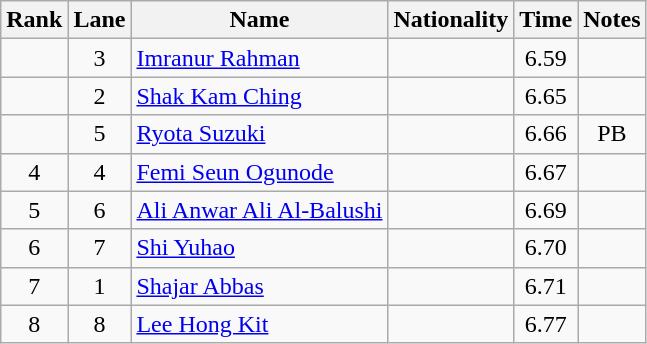<table class="wikitable sortable" style="text-align:center">
<tr>
<th>Rank</th>
<th>Lane</th>
<th>Name</th>
<th>Nationality</th>
<th>Time</th>
<th>Notes</th>
</tr>
<tr>
<td></td>
<td>3</td>
<td align=left><a href='#'>Imranur Rahman</a></td>
<td align=left></td>
<td>6.59</td>
<td></td>
</tr>
<tr>
<td></td>
<td>2</td>
<td align=left><a href='#'>Shak Kam Ching</a></td>
<td align=left></td>
<td>6.65</td>
<td></td>
</tr>
<tr>
<td></td>
<td>5</td>
<td align=left><a href='#'>Ryota Suzuki</a></td>
<td align=left></td>
<td>6.66</td>
<td>PB</td>
</tr>
<tr>
<td>4</td>
<td>4</td>
<td align=left><a href='#'>Femi Seun Ogunode</a></td>
<td align=left></td>
<td>6.67</td>
<td></td>
</tr>
<tr>
<td>5</td>
<td>6</td>
<td align=left><a href='#'>Ali Anwar Ali Al-Balushi</a></td>
<td align=left></td>
<td>6.69</td>
<td></td>
</tr>
<tr>
<td>6</td>
<td>7</td>
<td align=left><a href='#'>Shi Yuhao</a></td>
<td align=left></td>
<td>6.70</td>
<td></td>
</tr>
<tr>
<td>7</td>
<td>1</td>
<td align=left><a href='#'>Shajar Abbas</a></td>
<td align=left></td>
<td>6.71</td>
<td></td>
</tr>
<tr>
<td>8</td>
<td>8</td>
<td align=left><a href='#'>Lee Hong Kit</a></td>
<td align=left></td>
<td>6.77</td>
<td></td>
</tr>
</table>
